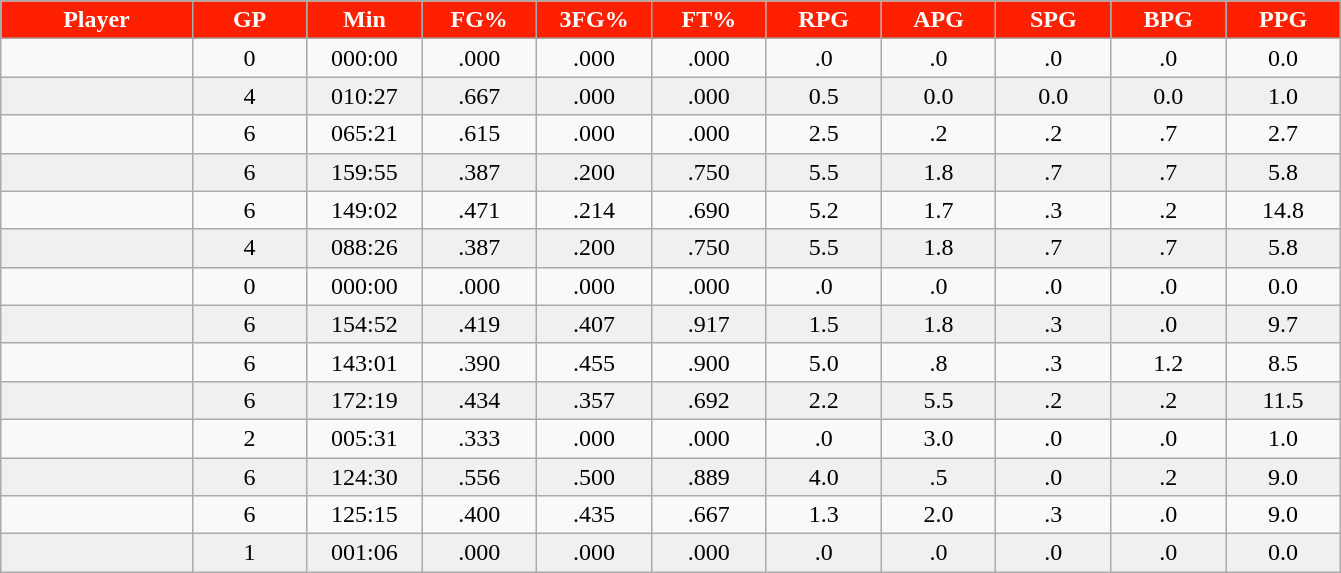<table class="wikitable sortable">
<tr>
<th style="background:#ff2000; color:#fff; width:10%;">Player</th>
<th style="background:#ff2000; color:#fff; width:6%;">GP</th>
<th style="background:#ff2000; color:#fff; width:6%;">Min</th>
<th style="background:#ff2000; color:#fff; width:6%;">FG%</th>
<th style="background:#ff2000; color:#fff; width:6%;">3FG%</th>
<th style="background:#ff2000; color:#fff; width:6%;">FT%</th>
<th style="background:#ff2000; color:#fff; width:6%;">RPG</th>
<th style="background:#ff2000; color:#fff; width:6%;">APG</th>
<th style="background:#ff2000; color:#fff; width:6%;">SPG</th>
<th style="background:#ff2000; color:#fff; width:6%;">BPG</th>
<th style="background:#ff2000; color:#fff; width:6%;">PPG</th>
</tr>
<tr style="text-align:center;" bgcolor="">
<td></td>
<td>0</td>
<td>000:00</td>
<td>.000</td>
<td>.000</td>
<td>.000</td>
<td>.0</td>
<td>.0</td>
<td>.0</td>
<td>.0</td>
<td>0.0</td>
</tr>
<tr style="text-align:center; background:#f0f0f0;">
<td></td>
<td>4</td>
<td>010:27</td>
<td>.667</td>
<td>.000</td>
<td>.000</td>
<td>0.5</td>
<td>0.0</td>
<td>0.0</td>
<td>0.0</td>
<td>1.0</td>
</tr>
<tr style="text-align:center;" bgcolor="">
<td></td>
<td>6</td>
<td>065:21</td>
<td>.615</td>
<td>.000</td>
<td>.000</td>
<td>2.5</td>
<td>.2</td>
<td>.2</td>
<td>.7</td>
<td>2.7</td>
</tr>
<tr style="text-align:center; background:#f0f0f0;">
<td><strong></strong></td>
<td>6</td>
<td>159:55</td>
<td>.387</td>
<td>.200</td>
<td>.750</td>
<td>5.5</td>
<td>1.8</td>
<td>.7</td>
<td>.7</td>
<td>5.8</td>
</tr>
<tr style="text-align:center;" bgcolor="">
<td><strong></strong></td>
<td>6</td>
<td>149:02</td>
<td>.471</td>
<td>.214</td>
<td>.690</td>
<td>5.2</td>
<td>1.7</td>
<td>.3</td>
<td>.2</td>
<td>14.8</td>
</tr>
<tr style="text-align:center; background:#f0f0f0;">
<td></td>
<td>4</td>
<td>088:26</td>
<td>.387</td>
<td>.200</td>
<td>.750</td>
<td>5.5</td>
<td>1.8</td>
<td>.7</td>
<td>.7</td>
<td>5.8</td>
</tr>
<tr style="text-align:center;" bgcolor="">
<td></td>
<td>0</td>
<td>000:00</td>
<td>.000</td>
<td>.000</td>
<td>.000</td>
<td>.0</td>
<td>.0</td>
<td>.0</td>
<td>.0</td>
<td>0.0</td>
</tr>
<tr style="text-align:center; background:#f0f0f0;">
<td><strong></strong></td>
<td>6</td>
<td>154:52</td>
<td>.419</td>
<td>.407</td>
<td>.917</td>
<td>1.5</td>
<td>1.8</td>
<td>.3</td>
<td>.0</td>
<td>9.7</td>
</tr>
<tr style="text-align:center;" bgcolor="">
<td><strong></strong></td>
<td>6</td>
<td>143:01</td>
<td>.390</td>
<td>.455</td>
<td>.900</td>
<td>5.0</td>
<td>.8</td>
<td>.3</td>
<td>1.2</td>
<td>8.5</td>
</tr>
<tr style="text-align:center; background:#f0f0f0;">
<td><strong></strong></td>
<td>6</td>
<td>172:19</td>
<td>.434</td>
<td>.357</td>
<td>.692</td>
<td>2.2</td>
<td>5.5</td>
<td>.2</td>
<td>.2</td>
<td>11.5</td>
</tr>
<tr style="text-align:center;" bgcolor="">
<td></td>
<td>2</td>
<td>005:31</td>
<td>.333</td>
<td>.000</td>
<td>.000</td>
<td>.0</td>
<td>3.0</td>
<td>.0</td>
<td>.0</td>
<td>1.0</td>
</tr>
<tr style="text-align:center; background:#f0f0f0;">
<td></td>
<td>6</td>
<td>124:30</td>
<td>.556</td>
<td>.500</td>
<td>.889</td>
<td>4.0</td>
<td>.5</td>
<td>.0</td>
<td>.2</td>
<td>9.0</td>
</tr>
<tr style="text-align:center;" bgcolor="">
<td></td>
<td>6</td>
<td>125:15</td>
<td>.400</td>
<td>.435</td>
<td>.667</td>
<td>1.3</td>
<td>2.0</td>
<td>.3</td>
<td>.0</td>
<td>9.0</td>
</tr>
<tr style="text-align:center; background:#f0f0f0;">
<td></td>
<td>1</td>
<td>001:06</td>
<td>.000</td>
<td>.000</td>
<td>.000</td>
<td>.0</td>
<td>.0</td>
<td>.0</td>
<td>.0</td>
<td>0.0</td>
</tr>
</table>
